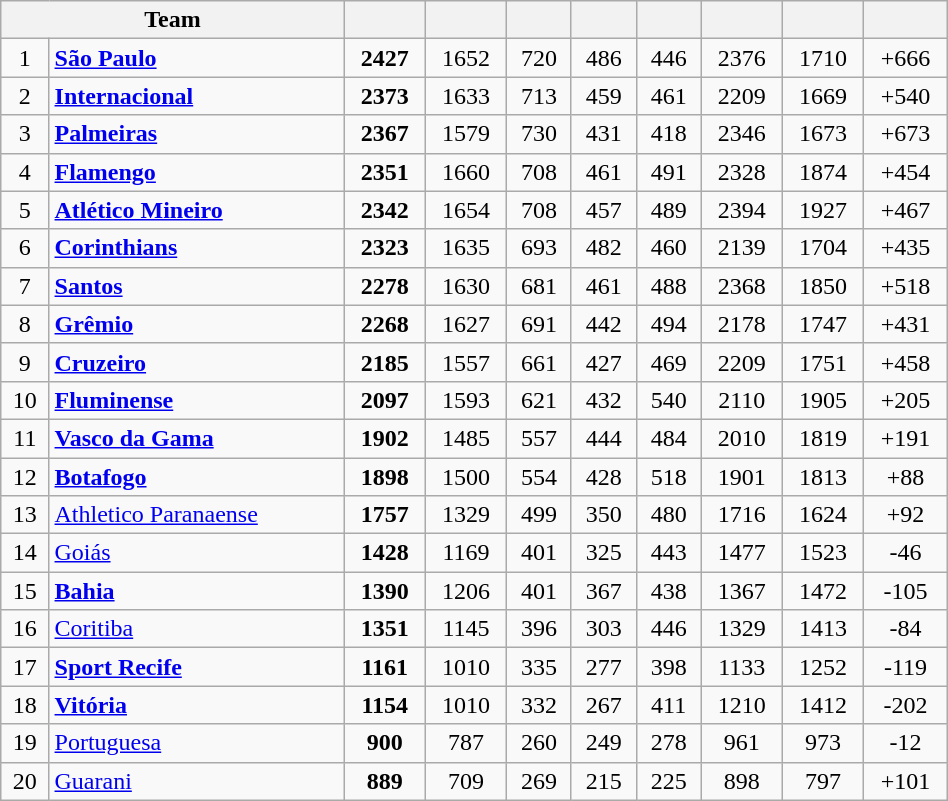<table class="wikitable sortable" style="width:50%;">
<tr style="text-align:center;">
<th colspan="2">Team</th>
<th></th>
<th></th>
<th></th>
<th></th>
<th></th>
<th></th>
<th></th>
<th></th>
</tr>
<tr style="text-align:center;">
<td>1</td>
<td align="left"><strong><a href='#'>São Paulo</a></strong></td>
<td><strong>2427</strong></td>
<td>1652</td>
<td>720</td>
<td>486</td>
<td>446</td>
<td>2376</td>
<td>1710</td>
<td>+666</td>
</tr>
<tr style="text-align:center;">
<td>2</td>
<td align="left"><strong><a href='#'>Internacional</a></strong></td>
<td><strong>2373</strong></td>
<td>1633</td>
<td>713</td>
<td>459</td>
<td>461</td>
<td>2209</td>
<td>1669</td>
<td>+540</td>
</tr>
<tr style="text-align:center;">
<td>3</td>
<td align="left"><strong><a href='#'>Palmeiras</a></strong></td>
<td><strong>2367</strong></td>
<td>1579</td>
<td>730</td>
<td>431</td>
<td>418</td>
<td>2346</td>
<td>1673</td>
<td>+673</td>
</tr>
<tr style="text-align:center;">
<td>4</td>
<td align="left"><strong><a href='#'>Flamengo</a></strong></td>
<td><strong>2351</strong></td>
<td>1660</td>
<td>708</td>
<td>461</td>
<td>491</td>
<td>2328</td>
<td>1874</td>
<td>+454</td>
</tr>
<tr style="text-align:center;">
<td>5</td>
<td align="left"><strong><a href='#'>Atlético Mineiro</a></strong></td>
<td><strong>2342</strong></td>
<td>1654</td>
<td>708</td>
<td>457</td>
<td>489</td>
<td>2394</td>
<td>1927</td>
<td>+467</td>
</tr>
<tr style="text-align:center;">
<td>6</td>
<td align="left"><strong><a href='#'>Corinthians</a></strong></td>
<td><strong>2323</strong></td>
<td>1635</td>
<td>693</td>
<td>482</td>
<td>460</td>
<td>2139</td>
<td>1704</td>
<td>+435</td>
</tr>
<tr style="text-align:center;">
<td>7</td>
<td align="left"><strong><a href='#'>Santos</a></strong></td>
<td><strong>2278</strong></td>
<td>1630</td>
<td>681</td>
<td>461</td>
<td>488</td>
<td>2368</td>
<td>1850</td>
<td>+518</td>
</tr>
<tr style="text-align:center;">
<td>8</td>
<td align="left"><strong><a href='#'>Grêmio</a></strong></td>
<td><strong>2268</strong></td>
<td>1627</td>
<td>691</td>
<td>442</td>
<td>494</td>
<td>2178</td>
<td>1747</td>
<td>+431</td>
</tr>
<tr style="text-align:center;">
<td>9</td>
<td align="left"><strong><a href='#'>Cruzeiro</a></strong></td>
<td><strong>2185</strong></td>
<td>1557</td>
<td>661</td>
<td>427</td>
<td>469</td>
<td>2209</td>
<td>1751</td>
<td>+458</td>
</tr>
<tr style="text-align:center;">
<td>10</td>
<td align="left"><strong><a href='#'>Fluminense</a></strong></td>
<td><strong>2097</strong></td>
<td>1593</td>
<td>621</td>
<td>432</td>
<td>540</td>
<td>2110</td>
<td>1905</td>
<td>+205</td>
</tr>
<tr style="text-align:center;">
<td>11</td>
<td align="left"><strong><a href='#'>Vasco da Gama</a></strong></td>
<td><strong>1902</strong></td>
<td>1485</td>
<td>557</td>
<td>444</td>
<td>484</td>
<td>2010</td>
<td>1819</td>
<td>+191</td>
</tr>
<tr style="text-align:center;">
<td>12</td>
<td align="left"><strong><a href='#'>Botafogo</a></strong></td>
<td><strong>1898</strong></td>
<td>1500</td>
<td>554</td>
<td>428</td>
<td>518</td>
<td>1901</td>
<td>1813</td>
<td>+88</td>
</tr>
<tr style="text-align:center;">
<td>13</td>
<td align="left"><a href='#'>Athletico Paranaense</a></td>
<td><strong>1757</strong></td>
<td>1329</td>
<td>499</td>
<td>350</td>
<td>480</td>
<td>1716</td>
<td>1624</td>
<td>+92</td>
</tr>
<tr style="text-align:center;">
<td>14</td>
<td align="left"><a href='#'>Goiás</a></td>
<td><strong>1428</strong></td>
<td>1169</td>
<td>401</td>
<td>325</td>
<td>443</td>
<td>1477</td>
<td>1523</td>
<td>-46</td>
</tr>
<tr style="text-align:center;">
<td>15</td>
<td align="left"><strong><a href='#'>Bahia</a></strong></td>
<td><strong>1390</strong></td>
<td>1206</td>
<td>401</td>
<td>367</td>
<td>438</td>
<td>1367</td>
<td>1472</td>
<td>-105</td>
</tr>
<tr style="text-align:center;">
<td>16</td>
<td align="left"><a href='#'>Coritiba</a></td>
<td><strong>1351</strong></td>
<td>1145</td>
<td>396</td>
<td>303</td>
<td>446</td>
<td>1329</td>
<td>1413</td>
<td>-84</td>
</tr>
<tr style="text-align:center;">
<td>17</td>
<td align="left"><strong><a href='#'>Sport Recife</a></strong></td>
<td><strong>1161</strong></td>
<td>1010</td>
<td>335</td>
<td>277</td>
<td>398</td>
<td>1133</td>
<td>1252</td>
<td>-119</td>
</tr>
<tr style="text-align:center;">
<td>18</td>
<td align="left"><strong><a href='#'>Vitória</a></strong></td>
<td><strong>1154</strong></td>
<td>1010</td>
<td>332</td>
<td>267</td>
<td>411</td>
<td>1210</td>
<td>1412</td>
<td>-202</td>
</tr>
<tr style="text-align:center;">
<td>19</td>
<td align="left"><a href='#'>Portuguesa</a></td>
<td><strong>900</strong></td>
<td>787</td>
<td>260</td>
<td>249</td>
<td>278</td>
<td>961</td>
<td>973</td>
<td>-12</td>
</tr>
<tr style="text-align:center;">
<td>20</td>
<td align="left"><a href='#'>Guarani</a></td>
<td><strong>889</strong></td>
<td>709</td>
<td>269</td>
<td>215</td>
<td>225</td>
<td>898</td>
<td>797</td>
<td>+101</td>
</tr>
</table>
